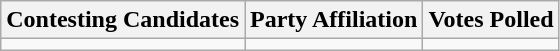<table class="wikitable sortable">
<tr>
<th>Contesting Candidates</th>
<th>Party Affiliation</th>
<th>Votes Polled</th>
</tr>
<tr>
<td></td>
<td></td>
<td></td>
</tr>
</table>
